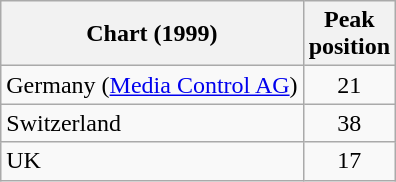<table class="wikitable sortable">
<tr>
<th>Chart (1999)</th>
<th>Peak<br>position</th>
</tr>
<tr>
<td>Germany (<a href='#'>Media Control AG</a>)</td>
<td style="text-align:center;">21</td>
</tr>
<tr>
<td>Switzerland</td>
<td style="text-align:center;">38</td>
</tr>
<tr>
<td>UK</td>
<td style="text-align:center;">17</td>
</tr>
</table>
